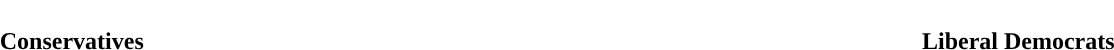<table style="width:100%; text-align:center;">
<tr style="color:white;">
<td style="background:"><strong>46</strong></td>
<td style="background:"><strong>11</strong></td>
</tr>
<tr>
<td><span><strong>Conservatives</strong></span></td>
<td><span><strong>Liberal Democrats</strong></span></td>
</tr>
</table>
